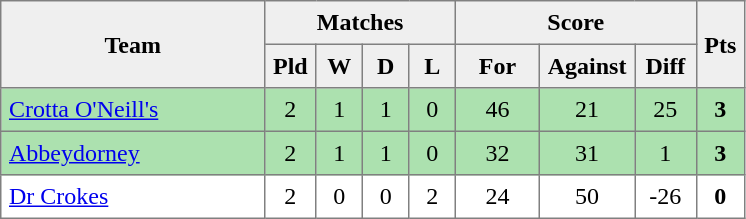<table style=border-collapse:collapse border=1 cellspacing=0 cellpadding=5>
<tr align=center bgcolor=#efefef>
<th rowspan=2 width=165>Team</th>
<th colspan=4>Matches</th>
<th colspan=3>Score</th>
<th rowspan=2width=20>Pts</th>
</tr>
<tr align=center bgcolor=#efefef>
<th width=20>Pld</th>
<th width=20>W</th>
<th width=20>D</th>
<th width=20>L</th>
<th width=45>For</th>
<th width=45>Against</th>
<th width=30>Diff</th>
</tr>
<tr align=center style="background:#ACE1AF;">
<td style="text-align:left;"><a href='#'>Crotta O'Neill's</a></td>
<td>2</td>
<td>1</td>
<td>1</td>
<td>0</td>
<td>46</td>
<td>21</td>
<td>25</td>
<td><strong>3</strong></td>
</tr>
<tr align=center style="background:#ACE1AF;">
<td style="text-align:left;"><a href='#'>Abbeydorney</a></td>
<td>2</td>
<td>1</td>
<td>1</td>
<td>0</td>
<td>32</td>
<td>31</td>
<td>1</td>
<td><strong>3</strong></td>
</tr>
<tr align=center>
<td style="text-align:left;"><a href='#'>Dr Crokes</a></td>
<td>2</td>
<td>0</td>
<td>0</td>
<td>2</td>
<td>24</td>
<td>50</td>
<td>-26</td>
<td><strong>0</strong></td>
</tr>
</table>
